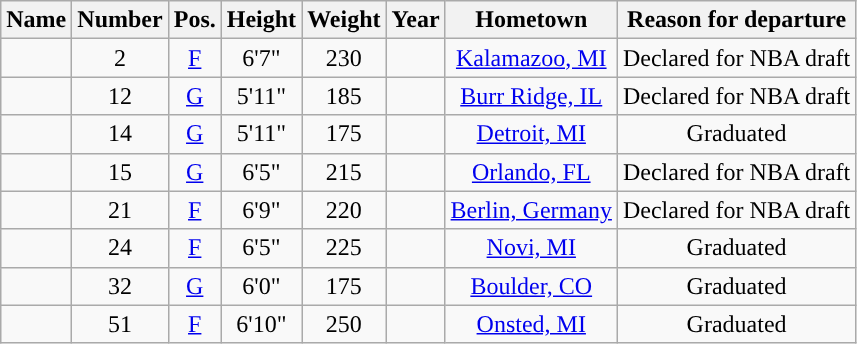<table class="wikitable sortable sortable" style="text-align: center">
<tr align=center>
<th>Name</th>
<th>Number</th>
<th>Pos.</th>
<th>Height</th>
<th>Weight</th>
<th>Year</th>
<th>Hometown</th>
<th>Reason for departure</th>
</tr>
<tr>
<td></td>
<td>2</td>
<td><a href='#'>F</a></td>
<td>6'7"</td>
<td>230</td>
<td></td>
<td><a href='#'>Kalamazoo, MI</a></td>
<td>Declared for NBA draft</td>
</tr>
<tr>
<td></td>
<td>12</td>
<td><a href='#'>G</a></td>
<td>5'11"</td>
<td>185</td>
<td></td>
<td><a href='#'>Burr Ridge, IL</a></td>
<td>Declared for NBA draft</td>
</tr>
<tr>
<td></td>
<td>14</td>
<td><a href='#'>G</a></td>
<td>5'11"</td>
<td>175</td>
<td></td>
<td><a href='#'>Detroit, MI</a></td>
<td>Graduated</td>
</tr>
<tr>
<td></td>
<td>15</td>
<td><a href='#'>G</a></td>
<td>6'5"</td>
<td>215</td>
<td></td>
<td><a href='#'>Orlando, FL</a></td>
<td>Declared for NBA draft</td>
</tr>
<tr>
<td></td>
<td>21</td>
<td><a href='#'>F</a></td>
<td>6'9"</td>
<td>220</td>
<td></td>
<td><a href='#'>Berlin, Germany</a></td>
<td>Declared for NBA draft</td>
</tr>
<tr>
<td></td>
<td>24</td>
<td><a href='#'>F</a></td>
<td>6'5"</td>
<td>225</td>
<td></td>
<td><a href='#'>Novi, MI</a></td>
<td>Graduated</td>
</tr>
<tr>
<td></td>
<td>32</td>
<td><a href='#'>G</a></td>
<td>6'0"</td>
<td>175</td>
<td></td>
<td><a href='#'>Boulder, CO</a></td>
<td>Graduated</td>
</tr>
<tr>
<td></td>
<td>51</td>
<td><a href='#'>F</a></td>
<td>6'10"</td>
<td>250</td>
<td></td>
<td><a href='#'>Onsted, MI</a></td>
<td>Graduated</td>
</tr>
</table>
